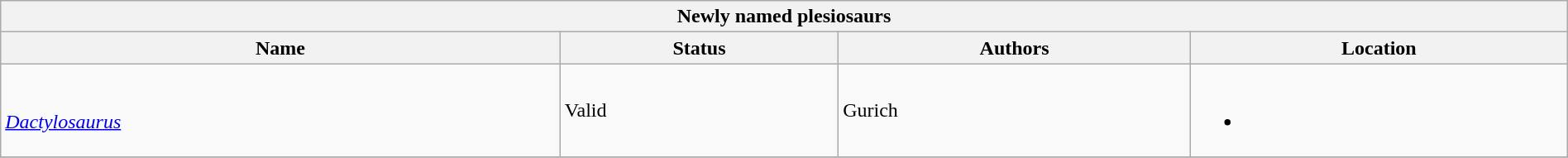<table class="wikitable sortable" align="center" width="100%">
<tr>
<th colspan="9">Newly named plesiosaurs</th>
</tr>
<tr>
<th>Name</th>
<th>Status</th>
<th>Authors</th>
<th>Location</th>
</tr>
<tr>
<td><br><em><a href='#'>Dactylosaurus</a></em></td>
<td>Valid</td>
<td>Gurich</td>
<td><br><ul><li></li></ul></td>
</tr>
<tr>
</tr>
</table>
